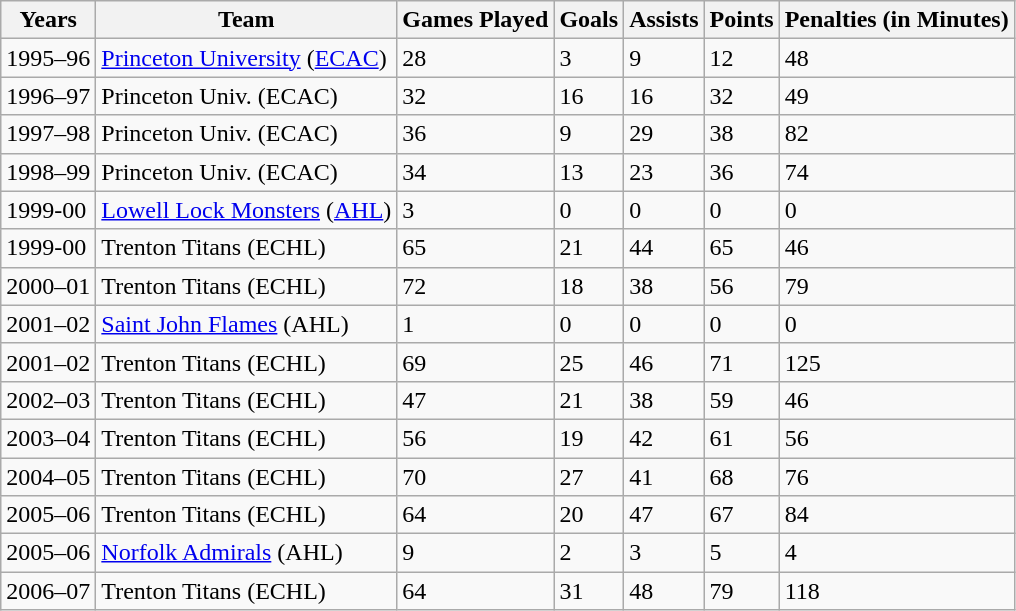<table class="wikitable">
<tr>
<th>Years</th>
<th>Team</th>
<th>Games Played</th>
<th>Goals</th>
<th>Assists</th>
<th>Points</th>
<th>Penalties (in Minutes)</th>
</tr>
<tr>
<td>1995–96</td>
<td><a href='#'>Princeton University</a> (<a href='#'>ECAC</a>)</td>
<td>28</td>
<td>3</td>
<td>9</td>
<td>12</td>
<td>48</td>
</tr>
<tr>
<td>1996–97</td>
<td>Princeton Univ. (ECAC)</td>
<td>32</td>
<td>16</td>
<td>16</td>
<td>32</td>
<td>49</td>
</tr>
<tr>
<td>1997–98</td>
<td>Princeton Univ. (ECAC)</td>
<td>36</td>
<td>9</td>
<td>29</td>
<td>38</td>
<td>82</td>
</tr>
<tr>
<td>1998–99</td>
<td>Princeton Univ. (ECAC)</td>
<td>34</td>
<td>13</td>
<td>23</td>
<td>36</td>
<td>74</td>
</tr>
<tr>
<td>1999-00</td>
<td><a href='#'>Lowell Lock Monsters</a> (<a href='#'>AHL</a>)</td>
<td>3</td>
<td>0</td>
<td>0</td>
<td>0</td>
<td>0</td>
</tr>
<tr>
<td>1999-00</td>
<td>Trenton Titans (ECHL)</td>
<td>65</td>
<td>21</td>
<td>44</td>
<td>65</td>
<td>46</td>
</tr>
<tr>
<td>2000–01</td>
<td>Trenton Titans (ECHL)</td>
<td>72</td>
<td>18</td>
<td>38</td>
<td>56</td>
<td>79</td>
</tr>
<tr>
<td>2001–02</td>
<td><a href='#'>Saint John Flames</a> (AHL)</td>
<td>1</td>
<td>0</td>
<td>0</td>
<td>0</td>
<td>0</td>
</tr>
<tr>
<td>2001–02</td>
<td>Trenton Titans (ECHL)</td>
<td>69</td>
<td>25</td>
<td>46</td>
<td>71</td>
<td>125</td>
</tr>
<tr>
<td>2002–03</td>
<td>Trenton Titans (ECHL)</td>
<td>47</td>
<td>21</td>
<td>38</td>
<td>59</td>
<td>46</td>
</tr>
<tr>
<td>2003–04</td>
<td>Trenton Titans (ECHL)</td>
<td>56</td>
<td>19</td>
<td>42</td>
<td>61</td>
<td>56</td>
</tr>
<tr>
<td>2004–05</td>
<td>Trenton Titans (ECHL)</td>
<td>70</td>
<td>27</td>
<td>41</td>
<td>68</td>
<td>76</td>
</tr>
<tr>
<td>2005–06</td>
<td>Trenton Titans (ECHL)</td>
<td>64</td>
<td>20</td>
<td>47</td>
<td>67</td>
<td>84</td>
</tr>
<tr>
<td>2005–06</td>
<td><a href='#'>Norfolk Admirals</a> (AHL)</td>
<td>9</td>
<td>2</td>
<td>3</td>
<td>5</td>
<td>4</td>
</tr>
<tr>
<td>2006–07</td>
<td>Trenton Titans (ECHL)</td>
<td>64</td>
<td>31</td>
<td>48</td>
<td>79</td>
<td>118</td>
</tr>
</table>
